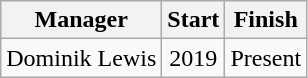<table class="wikitable">
<tr>
<th>Manager</th>
<th>Start</th>
<th>Finish</th>
</tr>
<tr align="center">
<td align="left">Dominik Lewis</td>
<td>2019</td>
<td>Present</td>
</tr>
</table>
